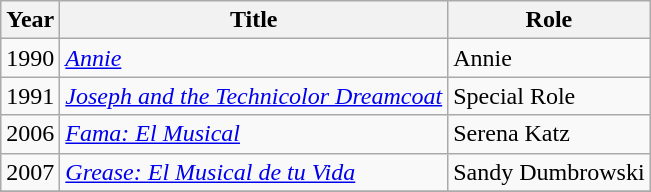<table class="wikitable">
<tr>
<th>Year</th>
<th>Title</th>
<th>Role</th>
</tr>
<tr>
<td>1990</td>
<td><em><a href='#'>Annie</a></em></td>
<td>Annie</td>
</tr>
<tr>
<td>1991</td>
<td><em><a href='#'>Joseph and the Technicolor Dreamcoat</a></em></td>
<td>Special Role</td>
</tr>
<tr>
<td>2006</td>
<td><em><a href='#'>Fama: El Musical</a></em></td>
<td>Serena Katz</td>
</tr>
<tr>
<td>2007</td>
<td><em><a href='#'>Grease: El Musical de tu Vida</a></em></td>
<td>Sandy Dumbrowski</td>
</tr>
<tr>
</tr>
</table>
